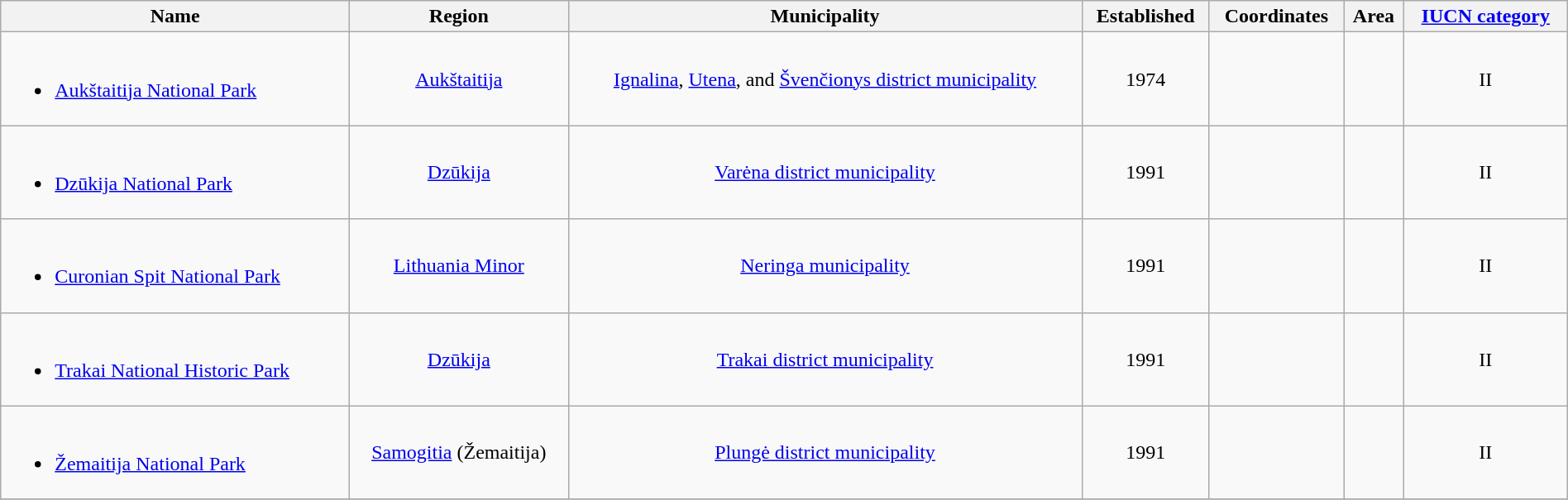<table class="sortable wikitable" style="width:100%; margin:auto;">
<tr>
<th scope="col">Name</th>
<th scope="col">Region</th>
<th scope="col">Municipality</th>
<th scope="col">Established</th>
<th scope="col">Coordinates</th>
<th scope="col">Area</th>
<th scope="col"><a href='#'>IUCN category</a></th>
</tr>
<tr>
<td align="left"><br><ul><li><a href='#'>Aukštaitija National Park</a></li></ul></td>
<td align="center"><a href='#'>Aukštaitija</a></td>
<td align="center"><a href='#'>Ignalina</a>, <a href='#'>Utena</a>, and <a href='#'>Švenčionys district municipality</a></td>
<td align="center">1974</td>
<td align="center"></td>
<td align="center"></td>
<td align="center">II</td>
</tr>
<tr>
<td align="left"><br><ul><li><a href='#'>Dzūkija National Park</a></li></ul></td>
<td align="center"><a href='#'>Dzūkija</a></td>
<td align="center"><a href='#'>Varėna district municipality</a></td>
<td align="center">1991</td>
<td align="center"></td>
<td align="center"></td>
<td align="center">II</td>
</tr>
<tr>
<td align="left"><br><ul><li><a href='#'>Curonian Spit National Park</a></li></ul></td>
<td align="center"><a href='#'>Lithuania Minor</a></td>
<td align="center"><a href='#'>Neringa municipality</a></td>
<td align="center">1991</td>
<td align="center"></td>
<td align="center"></td>
<td align="center">II</td>
</tr>
<tr>
<td align="left"><br><ul><li><a href='#'>Trakai National Historic Park</a></li></ul></td>
<td align="center"><a href='#'>Dzūkija</a></td>
<td align="center"><a href='#'>Trakai district municipality</a></td>
<td align="center">1991</td>
<td align="center"></td>
<td align="center"></td>
<td align="center">II</td>
</tr>
<tr>
<td align="left"><br><ul><li><a href='#'>Žemaitija National Park</a></li></ul></td>
<td align="center"><a href='#'>Samogitia</a> (Žemaitija)</td>
<td align="center"><a href='#'>Plungė district municipality</a></td>
<td align="center">1991</td>
<td align="center"></td>
<td align="center"></td>
<td align="center">II</td>
</tr>
<tr>
</tr>
</table>
